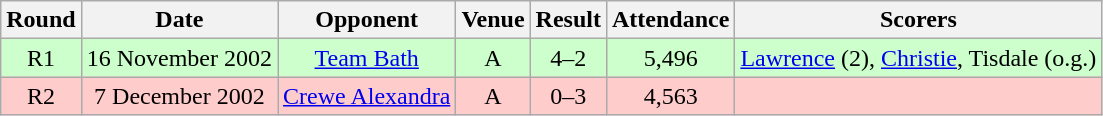<table class= "wikitable " style="font-size:100%; text-align:center">
<tr>
<th>Round</th>
<th>Date</th>
<th>Opponent</th>
<th>Venue</th>
<th>Result</th>
<th>Attendance</th>
<th>Scorers</th>
</tr>
<tr style="background: #CCFFCC;">
<td>R1</td>
<td>16 November 2002</td>
<td><a href='#'>Team Bath</a></td>
<td>A</td>
<td>4–2</td>
<td>5,496</td>
<td><a href='#'>Lawrence</a> (2), <a href='#'>Christie</a>, Tisdale (o.g.)</td>
</tr>
<tr style="background: #FFCCCC;">
<td>R2</td>
<td>7 December 2002</td>
<td><a href='#'>Crewe Alexandra</a></td>
<td>A</td>
<td>0–3</td>
<td>4,563</td>
<td></td>
</tr>
</table>
